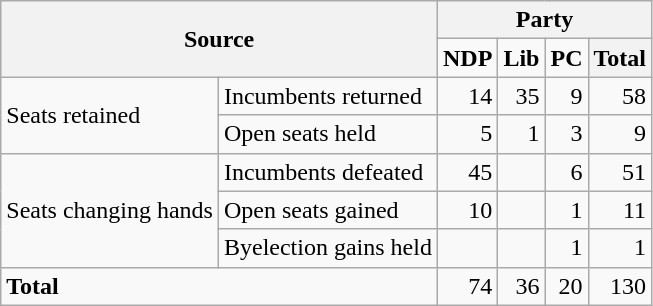<table class="wikitable" style="text-align:right;">
<tr>
<th colspan="2" rowspan="2">Source</th>
<th colspan="6">Party</th>
</tr>
<tr>
<td><strong>NDP</strong></td>
<td><strong>Lib</strong></td>
<td><strong>PC</strong></td>
<th>Total</th>
</tr>
<tr>
<td rowspan="2" style="text-align:left;">Seats retained</td>
<td style="text-align:left;">Incumbents returned</td>
<td>14</td>
<td>35</td>
<td>9</td>
<td>58</td>
</tr>
<tr>
<td style="text-align:left;">Open seats held</td>
<td>5</td>
<td>1</td>
<td>3</td>
<td>9</td>
</tr>
<tr>
<td rowspan="3" style="text-align:left;">Seats changing hands</td>
<td style="text-align:left;">Incumbents defeated</td>
<td>45</td>
<td></td>
<td>6</td>
<td>51</td>
</tr>
<tr>
<td style="text-align:left;">Open seats gained</td>
<td>10</td>
<td></td>
<td>1</td>
<td>11</td>
</tr>
<tr>
<td style="text-align:left;">Byelection gains held</td>
<td></td>
<td></td>
<td>1</td>
<td>1</td>
</tr>
<tr>
<td colspan="2" style="text-align:left;"><strong>Total</strong></td>
<td>74</td>
<td>36</td>
<td>20</td>
<td>130</td>
</tr>
</table>
